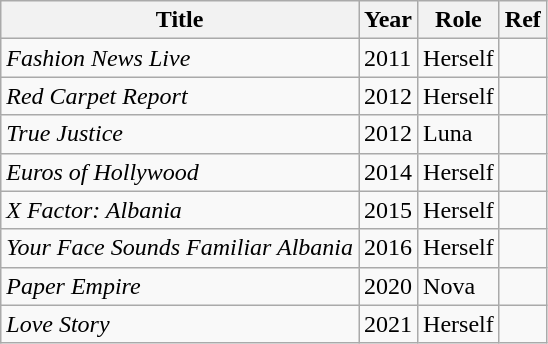<table class="wikitable">
<tr>
<th>Title</th>
<th>Year</th>
<th>Role</th>
<th>Ref</th>
</tr>
<tr>
<td><em>Fashion News Live</em></td>
<td>2011</td>
<td>Herself</td>
<td></td>
</tr>
<tr>
<td><em>Red Carpet Report</em></td>
<td>2012</td>
<td>Herself</td>
<td></td>
</tr>
<tr>
<td><em>True Justice</em></td>
<td>2012</td>
<td>Luna</td>
<td></td>
</tr>
<tr>
<td><em>Euros of Hollywood</em></td>
<td>2014</td>
<td>Herself</td>
<td></td>
</tr>
<tr>
<td><em>X Factor: Albania</em></td>
<td>2015</td>
<td>Herself</td>
<td></td>
</tr>
<tr>
<td><em>Your Face Sounds Familiar Albania</em></td>
<td>2016</td>
<td>Herself</td>
<td></td>
</tr>
<tr>
<td><em>Paper Empire</em></td>
<td>2020</td>
<td>Nova</td>
<td></td>
</tr>
<tr>
<td><em>Love Story</em></td>
<td>2021</td>
<td>Herself</td>
<td></td>
</tr>
</table>
